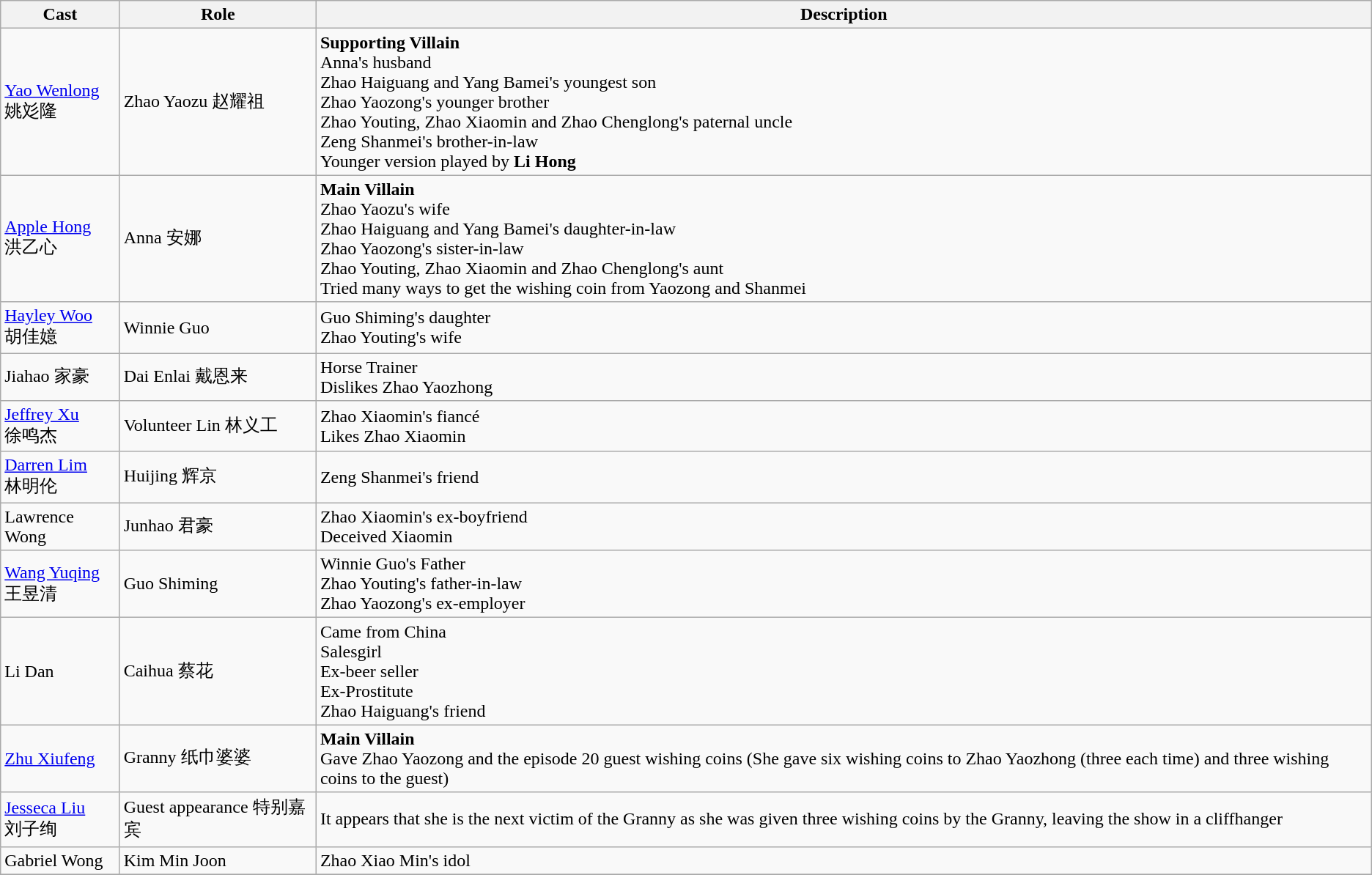<table class="wikitable">
<tr>
<th>Cast</th>
<th>Role</th>
<th>Description</th>
</tr>
<tr>
<td><a href='#'>Yao Wenlong</a> <br> 姚彣隆</td>
<td>Zhao Yaozu 赵耀祖</td>
<td><strong>Supporting Villain</strong> <br> Anna's husband <br> Zhao Haiguang and Yang Bamei's youngest son <br> Zhao Yaozong's younger brother <br> Zhao Youting, Zhao Xiaomin and Zhao Chenglong's paternal uncle <br> Zeng Shanmei's brother-in-law <br> Younger version played by <strong>Li Hong</strong></td>
</tr>
<tr>
<td><a href='#'>Apple Hong</a> <br> 洪乙心</td>
<td>Anna 安娜</td>
<td><strong>Main Villain</strong> <br> Zhao Yaozu's wife <br> Zhao Haiguang and Yang Bamei's daughter-in-law <br> Zhao Yaozong's sister-in-law <br> Zhao Youting, Zhao Xiaomin and Zhao Chenglong's aunt <br> Tried many ways to get the wishing coin from Yaozong and Shanmei</td>
</tr>
<tr>
<td><a href='#'>Hayley Woo</a> <br> 胡佳嬑</td>
<td>Winnie Guo</td>
<td>Guo Shiming's daughter <br> Zhao Youting's wife</td>
</tr>
<tr>
<td>Jiahao 家豪</td>
<td>Dai Enlai 戴恩来</td>
<td>Horse Trainer <br> Dislikes Zhao Yaozhong</td>
</tr>
<tr>
<td><a href='#'>Jeffrey Xu</a> <br> 徐鸣杰</td>
<td>Volunteer Lin 林义工</td>
<td>Zhao Xiaomin's fiancé <br> Likes Zhao Xiaomin</td>
</tr>
<tr>
<td><a href='#'>Darren Lim</a> <br> 林明伦</td>
<td>Huijing 辉京</td>
<td>Zeng Shanmei's friend</td>
</tr>
<tr>
<td>Lawrence Wong</td>
<td>Junhao 君豪</td>
<td>Zhao Xiaomin's ex-boyfriend <br> Deceived Xiaomin</td>
</tr>
<tr>
<td><a href='#'>Wang Yuqing</a> <br> 王昱清</td>
<td>Guo Shiming</td>
<td>Winnie Guo's Father <br> Zhao Youting's father-in-law <br> Zhao Yaozong's ex-employer</td>
</tr>
<tr>
<td>Li Dan</td>
<td>Caihua 蔡花</td>
<td>Came from China <br> Salesgirl <br> Ex-beer seller <br> Ex-Prostitute <br> Zhao Haiguang's friend</td>
</tr>
<tr>
<td><a href='#'>Zhu Xiufeng</a></td>
<td>Granny 纸巾婆婆</td>
<td><strong>Main Villain</strong> <br> Gave Zhao Yaozong and the episode 20 guest wishing coins (She gave six wishing coins to Zhao Yaozhong (three each time) and three wishing coins to the guest)</td>
</tr>
<tr>
<td><a href='#'>Jesseca Liu</a> <br> 刘子绚</td>
<td>Guest appearance 特别嘉宾</td>
<td>It appears that she is the next victim of the Granny as she was given three wishing coins by the Granny, leaving the show in a cliffhanger</td>
</tr>
<tr>
<td>Gabriel Wong</td>
<td>Kim Min Joon</td>
<td>Zhao Xiao Min's idol</td>
</tr>
<tr>
</tr>
</table>
